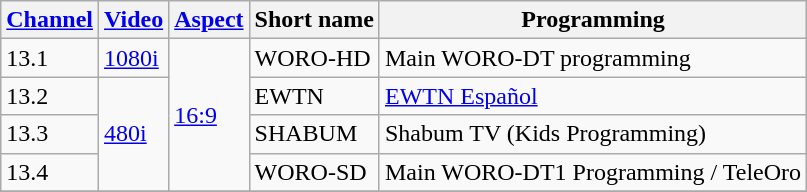<table class="wikitable">
<tr>
<th><a href='#'>Channel</a></th>
<th><a href='#'>Video</a></th>
<th><a href='#'>Aspect</a></th>
<th>Short name</th>
<th>Programming</th>
</tr>
<tr>
<td>13.1</td>
<td><a href='#'>1080i</a></td>
<td rowspan=4><a href='#'>16:9</a></td>
<td>WORO-HD</td>
<td>Main WORO-DT programming</td>
</tr>
<tr>
<td>13.2</td>
<td rowspan=3><a href='#'>480i</a></td>
<td>EWTN</td>
<td><a href='#'>EWTN Español</a></td>
</tr>
<tr>
<td>13.3</td>
<td>SHABUM</td>
<td>Shabum TV (Kids Programming)</td>
</tr>
<tr>
<td>13.4</td>
<td>WORO-SD</td>
<td>Main WORO-DT1 Programming / TeleOro</td>
</tr>
<tr>
</tr>
</table>
